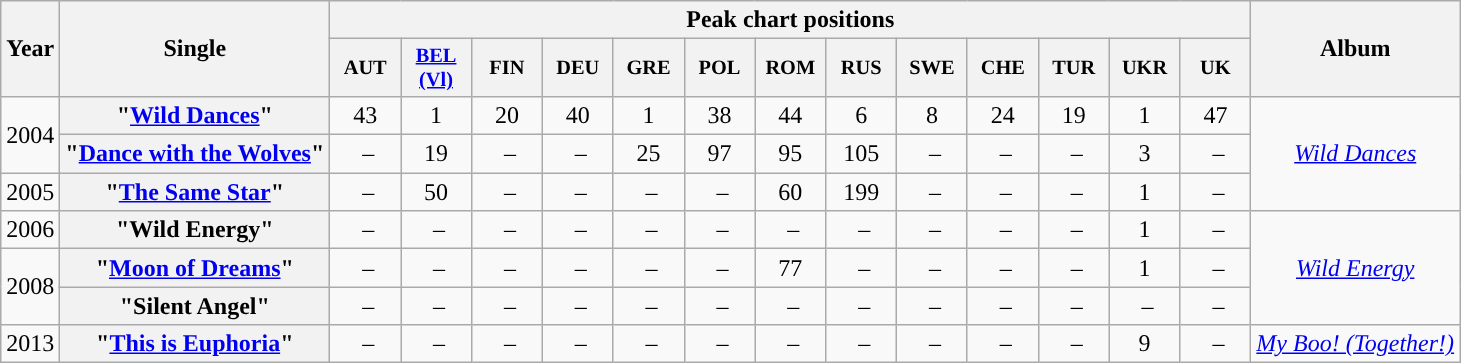<table class="wikitable plainrowheaders" style="text-align:center;">
<tr>
<th scope="col" rowspan="2">Year</th>
<th scope="col" rowspan="2">Single</th>
<th scope="col" colspan="13">Peak chart positions</th>
<th scope="col" rowspan="2">Album</th>
</tr>
<tr>
<th scope="col" style="width:3em;font-size:85%;">AUT</th>
<th scope="col" style="width:3em;font-size:85%;"><a href='#'>BEL (Vl)</a></th>
<th scope="col" style="width:3em;font-size:85%;">FIN</th>
<th scope="col" style="width:3em;font-size:85%;">DEU</th>
<th scope="col" style="width:3em;font-size:85%;">GRE</th>
<th scope="col" style="width:3em;font-size:85%;">POL</th>
<th scope="col" style="width:3em;font-size:85%;">ROM</th>
<th scope="col" style="width:3em;font-size:85%;">RUS</th>
<th scope="col" style="width:3em;font-size:85%;">SWE</th>
<th scope="col" style="width:3em;font-size:85%;">CHE</th>
<th scope="col" style="width:3em;font-size:85%;">TUR</th>
<th scope="col" style="width:3em;font-size:85%;">UKR</th>
<th scope="col" style="width:3em;font-size:85%;">UK</th>
</tr>
<tr>
<td rowspan="2">2004</td>
<th scope="row">"<a href='#'>Wild Dances</a>"</th>
<td>43</td>
<td>1</td>
<td>20</td>
<td>40</td>
<td>1</td>
<td>38</td>
<td>44</td>
<td>6</td>
<td>8</td>
<td>24</td>
<td>19</td>
<td>1</td>
<td>47</td>
<td rowspan="3"><em><a href='#'>Wild Dances</a></em></td>
</tr>
<tr>
<th scope="row">"<a href='#'>Dance with the Wolves</a>"</th>
<td> –</td>
<td>19</td>
<td> –</td>
<td> –</td>
<td>25</td>
<td>97</td>
<td>95</td>
<td>105</td>
<td> –</td>
<td> –</td>
<td> –</td>
<td>3</td>
<td> –</td>
</tr>
<tr>
<td>2005</td>
<th scope="row">"<a href='#'>The Same Star</a>"</th>
<td> –</td>
<td>50</td>
<td> –</td>
<td> –</td>
<td> –</td>
<td> –</td>
<td>60</td>
<td>199</td>
<td> –</td>
<td> –</td>
<td> –</td>
<td>1</td>
<td> –</td>
</tr>
<tr>
<td>2006</td>
<th scope="row">"Wild Energy"</th>
<td> –</td>
<td> –</td>
<td> –</td>
<td> –</td>
<td> –</td>
<td> –</td>
<td> –</td>
<td> –</td>
<td> –</td>
<td> –</td>
<td> –</td>
<td>1</td>
<td> –</td>
<td rowspan="3"><em><a href='#'>Wild Energy</a></em></td>
</tr>
<tr>
<td rowspan="2">2008</td>
<th scope="row">"<a href='#'>Moon of Dreams</a>"</th>
<td> –</td>
<td> –</td>
<td> –</td>
<td> –</td>
<td> –</td>
<td> –</td>
<td>77</td>
<td> –</td>
<td> –</td>
<td> –</td>
<td> –</td>
<td>1</td>
<td> –</td>
</tr>
<tr>
<th scope="row">"Silent Angel"</th>
<td> –</td>
<td> –</td>
<td> –</td>
<td> –</td>
<td> –</td>
<td> –</td>
<td> –</td>
<td> –</td>
<td> –</td>
<td> –</td>
<td> –</td>
<td> –</td>
<td> –</td>
</tr>
<tr>
<td>2013</td>
<th scope="row">"<a href='#'>This is Euphoria</a>"</th>
<td> –</td>
<td> –</td>
<td> –</td>
<td> –</td>
<td> –</td>
<td> –</td>
<td> –</td>
<td> –</td>
<td> –</td>
<td> –</td>
<td> –</td>
<td>9</td>
<td> –</td>
<td><em><a href='#'>My Boo! (Together!)</a></em></td>
</tr>
</table>
